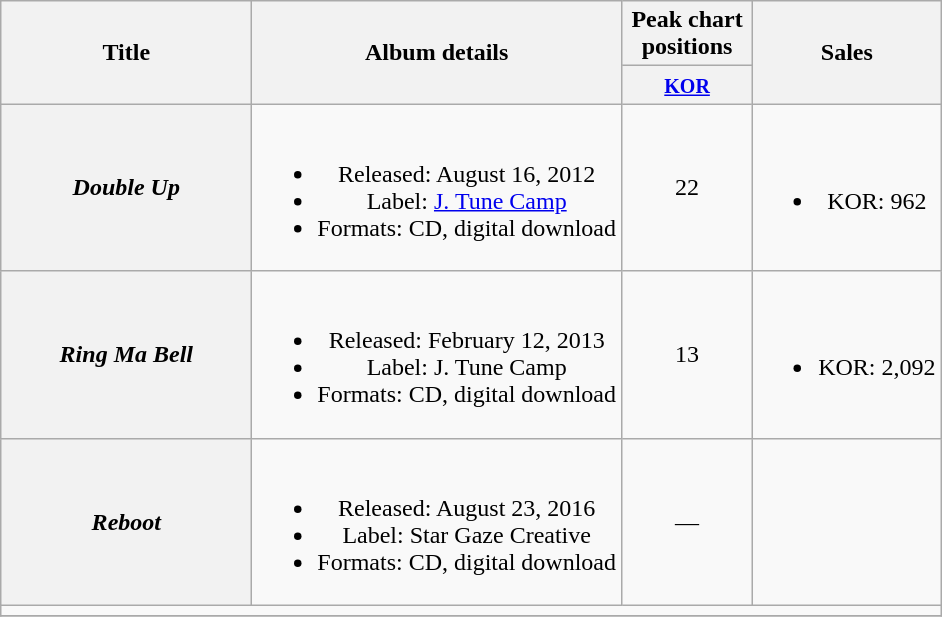<table class="wikitable plainrowheaders" style="text-align:center;">
<tr>
<th scope="col" rowspan="2" style="width:10em;">Title</th>
<th scope="col" rowspan="2">Album details</th>
<th scope="col" colspan="1" style="width:5em;">Peak chart positions</th>
<th scope="col" rowspan="2">Sales</th>
</tr>
<tr>
<th><small><a href='#'>KOR</a></small><br></th>
</tr>
<tr>
<th scope="row"><em>Double Up</em></th>
<td><br><ul><li>Released: August 16, 2012</li><li>Label: <a href='#'>J. Tune Camp</a></li><li>Formats: CD, digital download</li></ul></td>
<td>22</td>
<td><br><ul><li>KOR: 962</li></ul></td>
</tr>
<tr>
<th scope="row"><em>Ring Ma Bell</em></th>
<td><br><ul><li>Released: February 12, 2013</li><li>Label: J. Tune Camp</li><li>Formats: CD, digital download</li></ul></td>
<td>13</td>
<td><br><ul><li>KOR: 2,092</li></ul></td>
</tr>
<tr>
<th scope="row"><em>Reboot</em></th>
<td><br><ul><li>Released: August 23, 2016</li><li>Label: Star Gaze Creative</li><li>Formats: CD, digital download</li></ul></td>
<td>—</td>
<td></td>
</tr>
<tr>
<td colspan="4"></td>
</tr>
<tr>
</tr>
</table>
